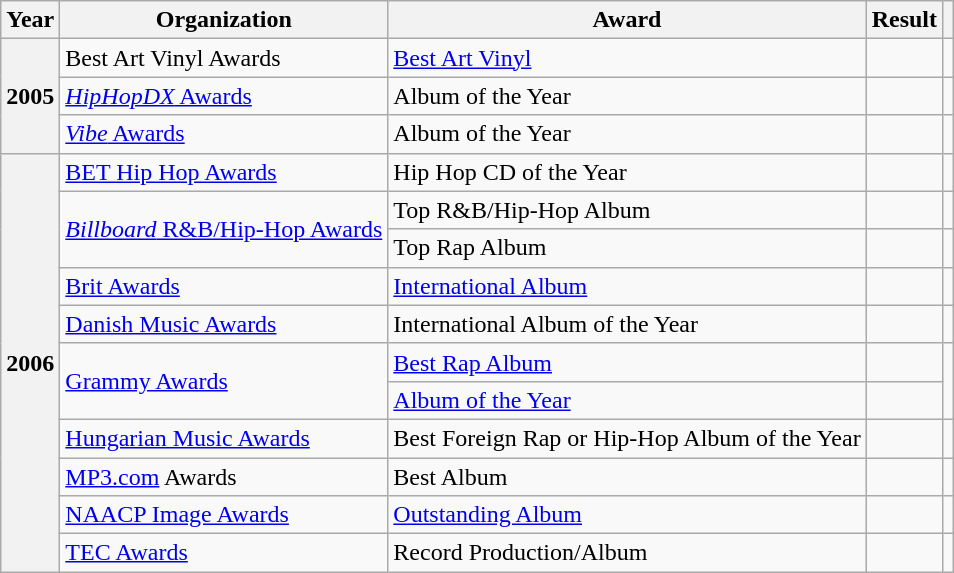<table class="wikitable sortable plainrowheaders" style="border:none; margin:0;">
<tr>
<th scope="col">Year</th>
<th scope="col">Organization</th>
<th scope="col">Award</th>
<th scope="col">Result</th>
<th scope="col" class="unsortable"></th>
</tr>
<tr>
<th scope="row" rowspan="3">2005</th>
<td>Best Art Vinyl Awards</td>
<td><a href='#'>Best Art Vinyl</a></td>
<td></td>
<td></td>
</tr>
<tr>
<td><a href='#'><em>HipHopDX</em> Awards</a></td>
<td>Album of the Year</td>
<td></td>
<td></td>
</tr>
<tr>
<td><a href='#'><em>Vibe</em> Awards</a></td>
<td>Album of the Year</td>
<td></td>
<td></td>
</tr>
<tr>
<th scope="row" rowspan="11">2006</th>
<td><a href='#'>BET Hip Hop Awards</a></td>
<td>Hip Hop CD of the Year</td>
<td></td>
<td></td>
</tr>
<tr>
<td rowspan="2"><a href='#'><em>Billboard</em> R&B/Hip-Hop Awards</a></td>
<td>Top R&B/Hip-Hop Album</td>
<td></td>
<td></td>
</tr>
<tr>
<td>Top Rap Album</td>
<td></td>
<td></td>
</tr>
<tr>
<td><a href='#'>Brit Awards</a></td>
<td><a href='#'>International Album</a></td>
<td></td>
<td></td>
</tr>
<tr>
<td><a href='#'>Danish Music Awards</a></td>
<td>International Album of the Year</td>
<td></td>
<td></td>
</tr>
<tr>
<td rowspan="2"><a href='#'>Grammy Awards</a></td>
<td><a href='#'>Best Rap Album</a></td>
<td></td>
<td rowspan="2"></td>
</tr>
<tr>
<td><a href='#'>Album of the Year</a></td>
<td></td>
</tr>
<tr>
<td><a href='#'>Hungarian Music Awards</a></td>
<td>Best Foreign Rap or Hip-Hop Album of the Year</td>
<td></td>
<td></td>
</tr>
<tr>
<td><a href='#'>MP3.com</a> Awards</td>
<td>Best Album</td>
<td></td>
<td></td>
</tr>
<tr>
<td><a href='#'>NAACP Image Awards</a></td>
<td><a href='#'>Outstanding Album</a></td>
<td></td>
<td></td>
</tr>
<tr>
<td><a href='#'>TEC Awards</a></td>
<td>Record Production/Album</td>
<td></td>
<td></td>
</tr>
</table>
